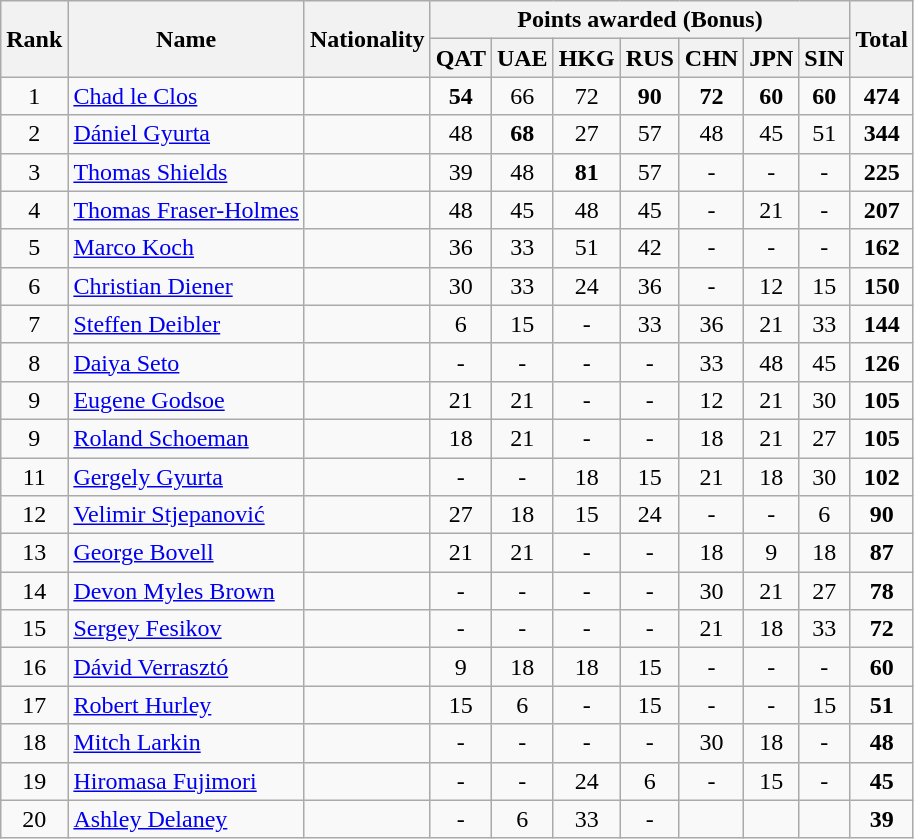<table class="wikitable" style="text-align:center;">
<tr>
<th rowspan="2">Rank</th>
<th rowspan="2">Name</th>
<th rowspan="2">Nationality</th>
<th colspan="7">Points awarded (Bonus)</th>
<th rowspan="2">Total</th>
</tr>
<tr>
<th>QAT</th>
<th>UAE</th>
<th>HKG</th>
<th>RUS</th>
<th>CHN</th>
<th>JPN</th>
<th>SIN</th>
</tr>
<tr>
<td>1</td>
<td style="text-align:left;"><a href='#'>Chad le Clos</a></td>
<td style="text-align:left;"></td>
<td><strong>54</strong></td>
<td>66</td>
<td>72</td>
<td><strong>90</strong></td>
<td><strong>72</strong></td>
<td><strong>60</strong></td>
<td><strong>60</strong></td>
<td><strong>474</strong></td>
</tr>
<tr>
<td>2</td>
<td style="text-align:left;"><a href='#'>Dániel Gyurta</a></td>
<td style="text-align:left;"></td>
<td>48</td>
<td><strong>68</strong></td>
<td>27</td>
<td>57</td>
<td>48</td>
<td>45</td>
<td>51</td>
<td><strong>344</strong></td>
</tr>
<tr>
<td>3</td>
<td style="text-align:left;"><a href='#'>Thomas Shields</a></td>
<td style="text-align:left;"></td>
<td>39</td>
<td>48</td>
<td><strong>81</strong></td>
<td>57</td>
<td>-</td>
<td>-</td>
<td>-</td>
<td><strong>225</strong></td>
</tr>
<tr>
<td>4</td>
<td style="text-align:left;"><a href='#'>Thomas Fraser-Holmes</a></td>
<td style="text-align:left;"></td>
<td>48</td>
<td>45</td>
<td>48</td>
<td>45</td>
<td>-</td>
<td>21</td>
<td>-</td>
<td><strong>207</strong></td>
</tr>
<tr>
<td>5</td>
<td style="text-align:left;"><a href='#'>Marco Koch</a></td>
<td style="text-align:left;"></td>
<td>36</td>
<td>33</td>
<td>51</td>
<td>42</td>
<td>-</td>
<td>-</td>
<td>-</td>
<td><strong>162</strong></td>
</tr>
<tr>
<td>6</td>
<td style="text-align:left;"><a href='#'>Christian Diener</a></td>
<td style="text-align:left;"></td>
<td>30</td>
<td>33</td>
<td>24</td>
<td>36</td>
<td>-</td>
<td>12</td>
<td>15</td>
<td><strong>150</strong></td>
</tr>
<tr>
<td>7</td>
<td style="text-align:left;"><a href='#'>Steffen Deibler</a></td>
<td style="text-align:left;"></td>
<td>6</td>
<td>15</td>
<td>-</td>
<td>33</td>
<td>36</td>
<td>21</td>
<td>33</td>
<td><strong>144</strong></td>
</tr>
<tr>
<td>8</td>
<td style="text-align:left;"><a href='#'>Daiya Seto</a></td>
<td style="text-align:left;"></td>
<td>-</td>
<td>-</td>
<td>-</td>
<td>-</td>
<td>33</td>
<td>48</td>
<td>45</td>
<td><strong>126</strong></td>
</tr>
<tr>
<td>9</td>
<td style="text-align:left;"><a href='#'>Eugene Godsoe</a></td>
<td style="text-align:left;"></td>
<td>21</td>
<td>21</td>
<td>-</td>
<td>-</td>
<td>12</td>
<td>21</td>
<td>30</td>
<td><strong>105</strong></td>
</tr>
<tr>
<td>9</td>
<td style="text-align:left;"><a href='#'>Roland Schoeman</a></td>
<td style="text-align:left;"></td>
<td>18</td>
<td>21</td>
<td>-</td>
<td>-</td>
<td>18</td>
<td>21</td>
<td>27</td>
<td><strong>105</strong></td>
</tr>
<tr>
<td>11</td>
<td style="text-align:left;"><a href='#'>Gergely Gyurta</a></td>
<td style="text-align:left;"></td>
<td>-</td>
<td>-</td>
<td>18</td>
<td>15</td>
<td>21</td>
<td>18</td>
<td>30</td>
<td><strong>102</strong></td>
</tr>
<tr>
<td>12</td>
<td style="text-align:left;"><a href='#'>Velimir Stjepanović</a></td>
<td style="text-align:left;"></td>
<td>27</td>
<td>18</td>
<td>15</td>
<td>24</td>
<td>-</td>
<td>-</td>
<td>6</td>
<td><strong>90</strong></td>
</tr>
<tr>
<td>13</td>
<td style="text-align:left;"><a href='#'>George Bovell</a></td>
<td style="text-align:left;"></td>
<td>21</td>
<td>21</td>
<td>-</td>
<td>-</td>
<td>18</td>
<td>9</td>
<td>18</td>
<td><strong>87</strong></td>
</tr>
<tr>
<td>14</td>
<td style="text-align:left;"><a href='#'>Devon Myles Brown</a></td>
<td style="text-align:left;"></td>
<td>-</td>
<td>-</td>
<td>-</td>
<td>-</td>
<td>30</td>
<td>21</td>
<td>27</td>
<td><strong>78</strong></td>
</tr>
<tr>
<td>15</td>
<td style="text-align:left;"><a href='#'>Sergey Fesikov</a></td>
<td style="text-align:left;"></td>
<td>-</td>
<td>-</td>
<td>-</td>
<td>-</td>
<td>21</td>
<td>18</td>
<td>33</td>
<td><strong>72</strong></td>
</tr>
<tr>
<td>16</td>
<td style="text-align:left;"><a href='#'>Dávid Verrasztó</a></td>
<td style="text-align:left;"></td>
<td>9</td>
<td>18</td>
<td>18</td>
<td>15</td>
<td>-</td>
<td>-</td>
<td>-</td>
<td><strong>60</strong></td>
</tr>
<tr>
<td>17</td>
<td style="text-align:left;"><a href='#'>Robert Hurley</a></td>
<td style="text-align:left;"></td>
<td>15</td>
<td>6</td>
<td>-</td>
<td>15</td>
<td>-</td>
<td>-</td>
<td>15</td>
<td><strong>51</strong></td>
</tr>
<tr>
<td>18</td>
<td style="text-align:left;"><a href='#'>Mitch Larkin</a></td>
<td style="text-align:left;"></td>
<td>-</td>
<td>-</td>
<td>-</td>
<td>-</td>
<td>30</td>
<td>18</td>
<td>-</td>
<td><strong>48</strong></td>
</tr>
<tr>
<td>19</td>
<td style="text-align:left;"><a href='#'>Hiromasa Fujimori</a></td>
<td style="text-align:left;"></td>
<td>-</td>
<td>-</td>
<td>24</td>
<td>6</td>
<td>-</td>
<td>15</td>
<td>-</td>
<td><strong>45</strong></td>
</tr>
<tr>
<td>20</td>
<td style="text-align:left;"><a href='#'>Ashley Delaney</a></td>
<td style="text-align:left;"></td>
<td>-</td>
<td>6</td>
<td>33</td>
<td>-</td>
<td></td>
<td></td>
<td></td>
<td><strong>39</strong></td>
</tr>
</table>
